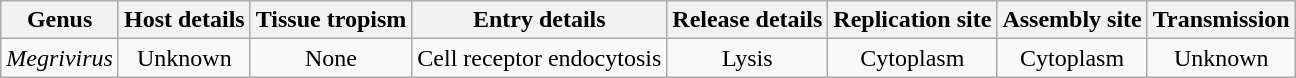<table class="wikitable sortable" style="text-align:center">
<tr>
<th>Genus</th>
<th>Host details</th>
<th>Tissue tropism</th>
<th>Entry details</th>
<th>Release details</th>
<th>Replication site</th>
<th>Assembly site</th>
<th>Transmission</th>
</tr>
<tr>
<td><em>Megrivirus</em></td>
<td>Unknown</td>
<td>None</td>
<td>Cell receptor endocytosis</td>
<td>Lysis</td>
<td>Cytoplasm</td>
<td>Cytoplasm</td>
<td>Unknown</td>
</tr>
</table>
